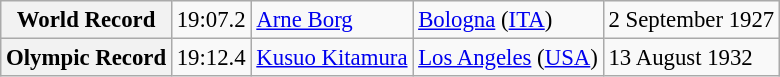<table class="wikitable" style="font-size:95%;">
<tr>
<th>World Record</th>
<td>19:07.2</td>
<td> <a href='#'>Arne Borg</a></td>
<td><a href='#'>Bologna</a> (<a href='#'>ITA</a>)</td>
<td>2 September 1927</td>
</tr>
<tr>
<th>Olympic Record</th>
<td>19:12.4</td>
<td> <a href='#'>Kusuo Kitamura</a></td>
<td><a href='#'>Los Angeles</a> (<a href='#'>USA</a>)</td>
<td>13 August 1932</td>
</tr>
</table>
